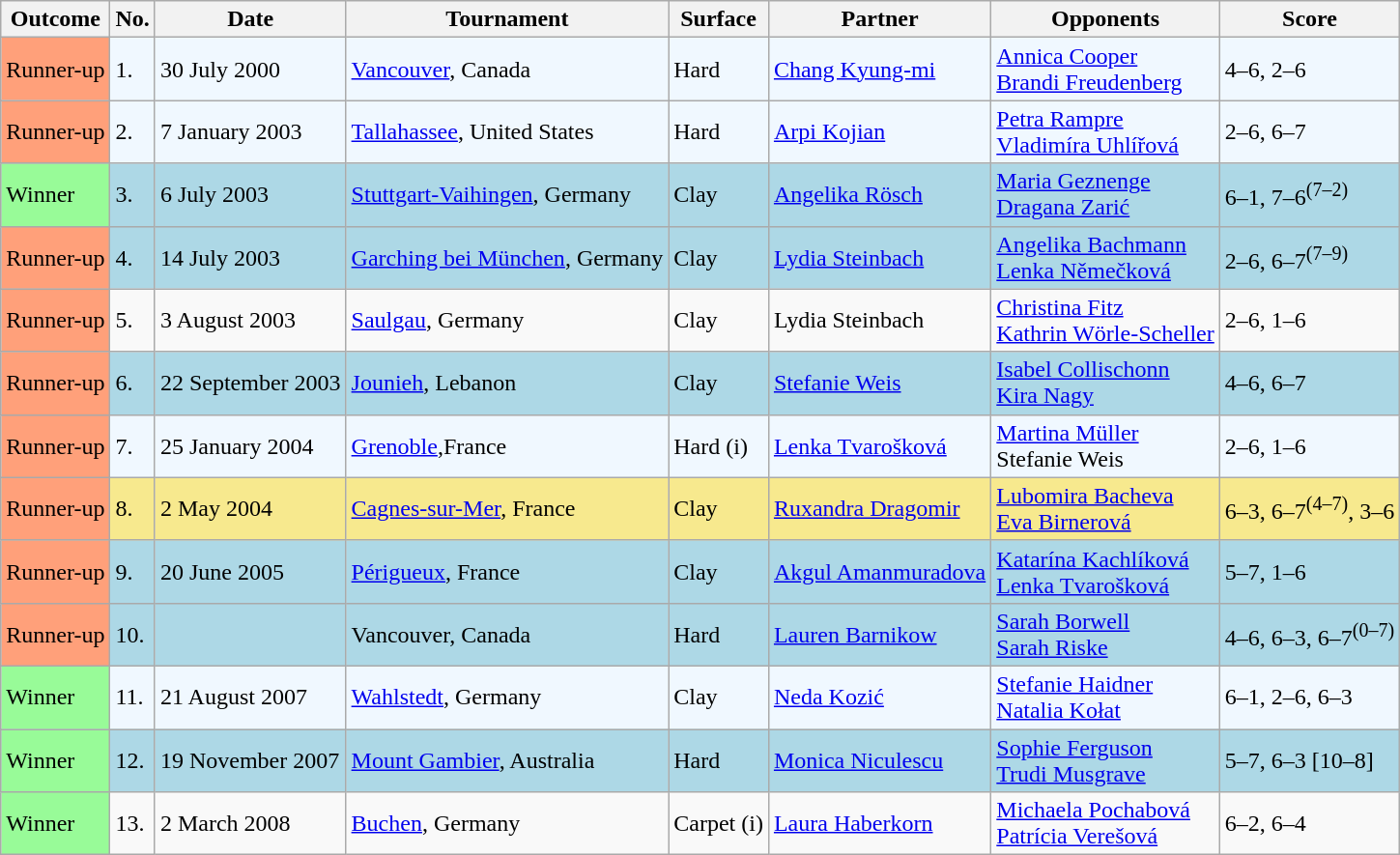<table class="sortable wikitable" font-size:97%">
<tr>
<th>Outcome</th>
<th>No.</th>
<th>Date</th>
<th>Tournament</th>
<th>Surface</th>
<th>Partner</th>
<th>Opponents</th>
<th class="unsortable">Score</th>
</tr>
<tr bgcolor="#f0f8ff">
<td style="background:#ffa07a;">Runner-up</td>
<td>1.</td>
<td>30 July 2000</td>
<td><a href='#'>Vancouver</a>, Canada</td>
<td>Hard</td>
<td> <a href='#'>Chang Kyung-mi</a></td>
<td> <a href='#'>Annica Cooper</a> <br>  <a href='#'>Brandi Freudenberg</a></td>
<td>4–6, 2–6</td>
</tr>
<tr style="background:#f0f8ff;">
<td style="background:#ffa07a;">Runner-up</td>
<td>2.</td>
<td>7 January 2003</td>
<td><a href='#'>Tallahassee</a>, United States</td>
<td>Hard</td>
<td> <a href='#'>Arpi Kojian</a></td>
<td> <a href='#'>Petra Rampre</a> <br>  <a href='#'>Vladimíra Uhlířová</a></td>
<td>2–6, 6–7</td>
</tr>
<tr style="background:lightblue;">
<td style="background:#98fb98;">Winner</td>
<td>3.</td>
<td>6 July 2003</td>
<td><a href='#'>Stuttgart-Vaihingen</a>, Germany</td>
<td>Clay</td>
<td> <a href='#'>Angelika Rösch</a></td>
<td> <a href='#'>Maria Geznenge</a> <br>  <a href='#'>Dragana Zarić</a></td>
<td>6–1, 7–6<sup>(7–2)</sup></td>
</tr>
<tr style="background:lightblue;">
<td style="background:#ffa07a;">Runner-up</td>
<td>4.</td>
<td>14 July 2003</td>
<td><a href='#'>Garching bei München</a>, Germany</td>
<td>Clay</td>
<td> <a href='#'>Lydia Steinbach</a></td>
<td> <a href='#'>Angelika Bachmann</a> <br>  <a href='#'>Lenka Němečková</a></td>
<td>2–6, 6–7<sup>(7–9)</sup></td>
</tr>
<tr>
<td style="background:#ffa07a;">Runner-up</td>
<td>5.</td>
<td>3 August 2003</td>
<td><a href='#'>Saulgau</a>, Germany</td>
<td>Clay</td>
<td> Lydia Steinbach</td>
<td> <a href='#'>Christina Fitz</a> <br>  <a href='#'>Kathrin Wörle-Scheller</a></td>
<td>2–6, 1–6</td>
</tr>
<tr style="background:lightblue;">
<td style="background:#ffa07a;">Runner-up</td>
<td>6.</td>
<td>22 September 2003</td>
<td><a href='#'>Jounieh</a>, Lebanon</td>
<td>Clay</td>
<td> <a href='#'>Stefanie Weis</a></td>
<td> <a href='#'>Isabel Collischonn</a> <br>  <a href='#'>Kira Nagy</a></td>
<td>4–6, 6–7</td>
</tr>
<tr style="background:#f0f8ff;">
<td bgcolor=#FFA07A>Runner-up</td>
<td>7.</td>
<td>25 January 2004</td>
<td><a href='#'>Grenoble</a>,France</td>
<td>Hard (i)</td>
<td> <a href='#'>Lenka Tvarošková</a></td>
<td> <a href='#'>Martina Müller</a> <br>  Stefanie Weis</td>
<td>2–6, 1–6</td>
</tr>
<tr style="background:#f7e98e;">
<td bgcolor="FFA07A">Runner-up</td>
<td>8.</td>
<td>2 May 2004</td>
<td><a href='#'>Cagnes-sur-Mer</a>, France</td>
<td>Clay</td>
<td> <a href='#'>Ruxandra Dragomir</a></td>
<td> <a href='#'>Lubomira Bacheva</a> <br>  <a href='#'>Eva Birnerová</a></td>
<td>6–3, 6–7<sup>(4–7)</sup>, 3–6</td>
</tr>
<tr bgcolor=lightblue>
<td bgcolor="FFA07A">Runner-up</td>
<td>9.</td>
<td>20 June 2005</td>
<td><a href='#'>Périgueux</a>, France</td>
<td>Clay</td>
<td> <a href='#'>Akgul Amanmuradova</a></td>
<td> <a href='#'>Katarína Kachlíková</a> <br>  <a href='#'>Lenka Tvarošková</a></td>
<td>5–7, 1–6</td>
</tr>
<tr bgcolor="lightblue">
<td bgcolor="FFA07A">Runner-up</td>
<td>10.</td>
<td></td>
<td>Vancouver, Canada</td>
<td>Hard</td>
<td> <a href='#'>Lauren Barnikow</a></td>
<td> <a href='#'>Sarah Borwell</a> <br>  <a href='#'>Sarah Riske</a></td>
<td>4–6, 6–3, 6–7<sup>(0–7)</sup></td>
</tr>
<tr style="background:#f0f8ff;">
<td style="background:#98fb98;">Winner</td>
<td>11.</td>
<td>21 August 2007</td>
<td><a href='#'>Wahlstedt</a>, Germany</td>
<td>Clay</td>
<td> <a href='#'>Neda Kozić</a></td>
<td> <a href='#'>Stefanie Haidner</a> <br>  <a href='#'>Natalia Kołat</a></td>
<td>6–1, 2–6, 6–3</td>
</tr>
<tr style="background:lightblue;">
<td style="background:#98fb98;">Winner</td>
<td>12.</td>
<td>19 November 2007</td>
<td><a href='#'>Mount Gambier</a>, Australia</td>
<td>Hard</td>
<td> <a href='#'>Monica Niculescu</a></td>
<td> <a href='#'>Sophie Ferguson</a> <br>  <a href='#'>Trudi Musgrave</a></td>
<td>5–7, 6–3 [10–8]</td>
</tr>
<tr>
<td style="background:#98fb98;">Winner</td>
<td>13.</td>
<td>2 March 2008</td>
<td><a href='#'>Buchen</a>, Germany</td>
<td>Carpet (i)</td>
<td> <a href='#'>Laura Haberkorn</a></td>
<td> <a href='#'>Michaela Pochabová</a> <br>  <a href='#'>Patrícia Verešová</a></td>
<td>6–2, 6–4</td>
</tr>
</table>
